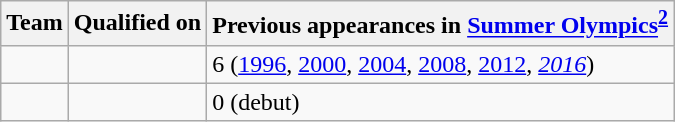<table class="wikitable sortable">
<tr>
<th>Team</th>
<th>Qualified on</th>
<th data-sort-type="number">Previous appearances in <a href='#'>Summer Olympics</a><sup><strong><a href='#'>2</a></strong></sup></th>
</tr>
<tr>
<td></td>
<td></td>
<td>6 (<a href='#'>1996</a>, <a href='#'>2000</a>, <a href='#'>2004</a>, <a href='#'>2008</a>, <a href='#'>2012</a>, <em><a href='#'>2016</a></em>)</td>
</tr>
<tr>
<td></td>
<td></td>
<td>0 (debut)</td>
</tr>
</table>
